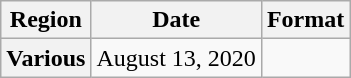<table class="wikitable plainrowheaders">
<tr>
<th>Region</th>
<th>Date</th>
<th>Format</th>
</tr>
<tr>
<th scope="row">Various</th>
<td>August 13, 2020</td>
<td></td>
</tr>
</table>
